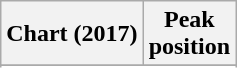<table class="wikitable sortable plainrowheaders" style="text-align:center">
<tr>
<th scope="col">Chart (2017)</th>
<th scope="col">Peak<br> position</th>
</tr>
<tr>
</tr>
<tr>
</tr>
</table>
